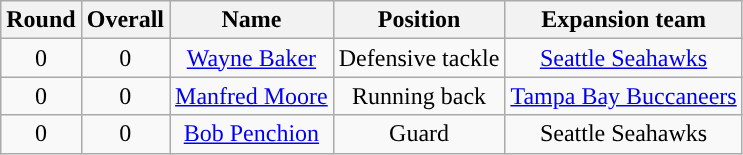<table class="wikitable" style="text-align:center">
<tr>
<th>Round</th>
<th>Overall</th>
<th>Name</th>
<th>Position</th>
<th>Expansion team</th>
</tr>
<tr>
<td>0</td>
<td>0</td>
<td><a href='#'>Wayne Baker</a></td>
<td>Defensive tackle</td>
<td><a href='#'>Seattle Seahawks</a></td>
</tr>
<tr>
<td>0</td>
<td>0</td>
<td><a href='#'>Manfred Moore</a></td>
<td>Running back</td>
<td><a href='#'>Tampa Bay Buccaneers</a></td>
</tr>
<tr>
<td>0</td>
<td>0</td>
<td><a href='#'>Bob Penchion</a></td>
<td>Guard</td>
<td>Seattle Seahawks</td>
</tr>
</table>
